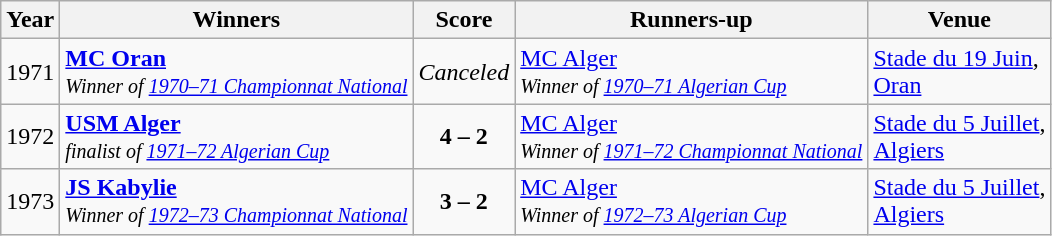<table class="wikitable">
<tr>
<th>Year</th>
<th>Winners</th>
<th>Score</th>
<th>Runners-up</th>
<th>Venue</th>
</tr>
<tr>
<td>1971</td>
<td><strong><a href='#'>MC Oran</a></strong><br><small><em>Winner of <a href='#'>1970–71 Championnat National</a></em></small></td>
<td align=center><em>Canceled</em></td>
<td><a href='#'>MC Alger</a><br><small><em>Winner of <a href='#'>1970–71 Algerian Cup</a></em></small></td>
<td><a href='#'>Stade du 19 Juin</a>, <br><a href='#'>Oran</a></td>
</tr>
<tr>
<td>1972</td>
<td><strong><a href='#'>USM Alger</a></strong><br><small><em>finalist of <a href='#'>1971–72 Algerian Cup</a></em></small></td>
<td align=center><strong>4 – 2</strong></td>
<td><a href='#'>MC Alger</a><br><small><em>Winner of <a href='#'>1971–72 Championnat National</a></em></small></td>
<td><a href='#'>Stade du 5 Juillet</a>, <br><a href='#'>Algiers</a></td>
</tr>
<tr>
<td>1973</td>
<td><strong><a href='#'>JS Kabylie</a></strong><br><small><em>Winner of <a href='#'>1972–73 Championnat National</a></em></small></td>
<td align=center><strong>3 – 2</strong></td>
<td><a href='#'>MC Alger</a><br><small><em>Winner of <a href='#'>1972–73 Algerian Cup</a></em></small></td>
<td><a href='#'>Stade du 5 Juillet</a>, <br><a href='#'>Algiers</a></td>
</tr>
</table>
